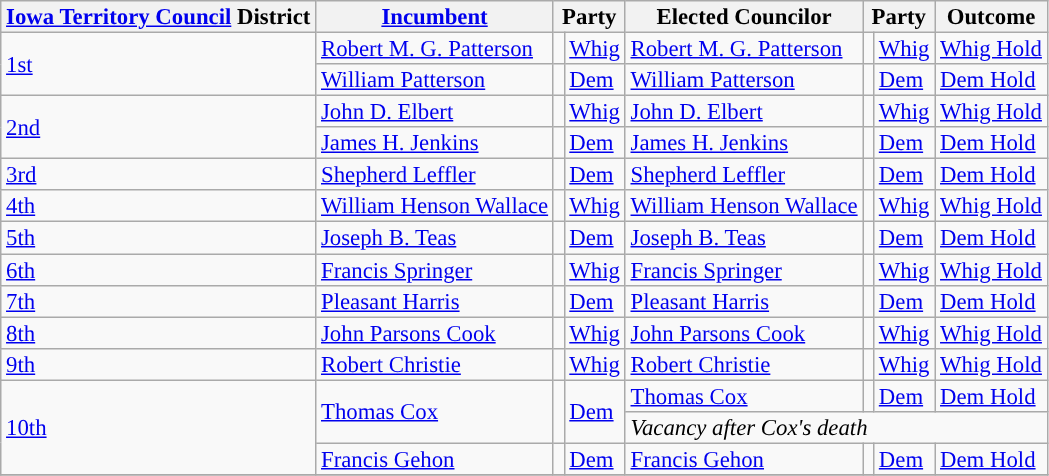<table class="sortable wikitable" style="font-size:95%;line-height:14px;">
<tr>
<th class="sortable"><a href='#'>Iowa Territory Council</a> District</th>
<th class="sortable"><a href='#'>Incumbent</a></th>
<th colspan="2">Party</th>
<th class="sortable">Elected Councilor</th>
<th colspan="2">Party</th>
<th class="sortable">Outcome</th>
</tr>
<tr>
<td rowspan="2"><a href='#'>1st</a></td>
<td><a href='#'>Robert M. G. Patterson</a></td>
<td style="background:"></td>
<td><a href='#'>Whig</a></td>
<td><a href='#'>Robert M. G. Patterson</a></td>
<td style="background:"></td>
<td><a href='#'>Whig</a></td>
<td><a href='#'>Whig Hold</a></td>
</tr>
<tr>
<td><a href='#'>William Patterson</a></td>
<td style="background:"></td>
<td><a href='#'>Dem</a></td>
<td><a href='#'>William Patterson</a></td>
<td style="background:"></td>
<td><a href='#'>Dem</a></td>
<td><a href='#'>Dem Hold</a></td>
</tr>
<tr>
<td rowspan="2"><a href='#'>2nd</a></td>
<td><a href='#'>John D. Elbert</a></td>
<td style="background:"></td>
<td><a href='#'>Whig</a></td>
<td><a href='#'>John D. Elbert</a></td>
<td style="background:"></td>
<td><a href='#'>Whig</a></td>
<td><a href='#'>Whig Hold</a></td>
</tr>
<tr>
<td><a href='#'>James H. Jenkins</a></td>
<td style="background:"></td>
<td><a href='#'>Dem</a></td>
<td><a href='#'>James H. Jenkins</a></td>
<td style="background:"></td>
<td><a href='#'>Dem</a></td>
<td><a href='#'>Dem Hold</a></td>
</tr>
<tr>
<td><a href='#'>3rd</a></td>
<td><a href='#'>Shepherd Leffler</a></td>
<td style="background:"></td>
<td><a href='#'>Dem</a></td>
<td><a href='#'>Shepherd Leffler</a></td>
<td style="background:"></td>
<td><a href='#'>Dem</a></td>
<td><a href='#'>Dem Hold</a></td>
</tr>
<tr>
<td><a href='#'>4th</a></td>
<td><a href='#'>William Henson Wallace</a></td>
<td style="background:"></td>
<td><a href='#'>Whig</a></td>
<td><a href='#'>William Henson Wallace</a></td>
<td style="background:"></td>
<td><a href='#'>Whig</a></td>
<td><a href='#'>Whig Hold</a></td>
</tr>
<tr>
<td><a href='#'>5th</a></td>
<td><a href='#'>Joseph B. Teas</a></td>
<td style="background:"></td>
<td><a href='#'>Dem</a></td>
<td><a href='#'>Joseph B. Teas</a></td>
<td style="background:"></td>
<td><a href='#'>Dem</a></td>
<td><a href='#'>Dem Hold</a></td>
</tr>
<tr>
<td><a href='#'>6th</a></td>
<td><a href='#'>Francis Springer</a></td>
<td style="background:"></td>
<td><a href='#'>Whig</a></td>
<td><a href='#'>Francis Springer</a></td>
<td style="background:"></td>
<td><a href='#'>Whig</a></td>
<td><a href='#'>Whig Hold</a></td>
</tr>
<tr>
<td><a href='#'>7th</a></td>
<td><a href='#'>Pleasant Harris</a></td>
<td style="background:"></td>
<td><a href='#'>Dem</a></td>
<td><a href='#'>Pleasant Harris</a></td>
<td style="background:"></td>
<td><a href='#'>Dem</a></td>
<td><a href='#'>Dem Hold</a></td>
</tr>
<tr>
<td><a href='#'>8th</a></td>
<td><a href='#'>John Parsons Cook</a></td>
<td style="background:"></td>
<td><a href='#'>Whig</a></td>
<td><a href='#'>John Parsons Cook</a></td>
<td style="background:"></td>
<td><a href='#'>Whig</a></td>
<td><a href='#'>Whig Hold</a></td>
</tr>
<tr>
<td><a href='#'>9th</a></td>
<td><a href='#'>Robert Christie</a></td>
<td style="background:"></td>
<td><a href='#'>Whig</a></td>
<td><a href='#'>Robert Christie</a></td>
<td style="background:"></td>
<td><a href='#'>Whig</a></td>
<td><a href='#'>Whig Hold</a></td>
</tr>
<tr>
<td rowspan="3"><a href='#'>10th</a></td>
<td rowspan="2"><a href='#'>Thomas Cox</a></td>
<td rowspan="2" style="background:"></td>
<td rowspan="2"><a href='#'>Dem</a></td>
<td><a href='#'>Thomas Cox</a></td>
<td style="background:"></td>
<td><a href='#'>Dem</a></td>
<td><a href='#'>Dem Hold</a></td>
</tr>
<tr>
<td colspan="5" ><em>Vacancy after Cox's death</em></td>
</tr>
<tr>
<td><a href='#'>Francis Gehon</a></td>
<td style="background:"></td>
<td><a href='#'>Dem</a></td>
<td><a href='#'>Francis Gehon</a></td>
<td style="background:"></td>
<td><a href='#'>Dem</a></td>
<td><a href='#'>Dem Hold</a></td>
</tr>
<tr>
</tr>
</table>
